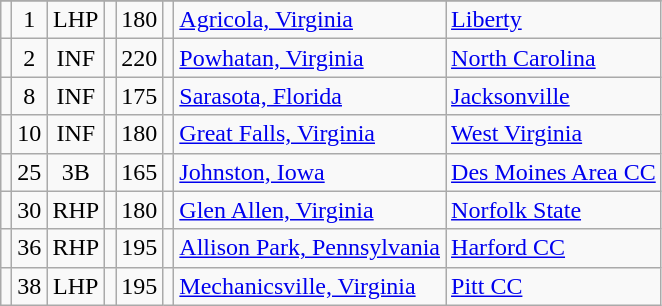<table class="wikitable sortable" style="text-align: center">
<tr align=center>
</tr>
<tr>
<td></td>
<td>1</td>
<td>LHP</td>
<td></td>
<td>180</td>
<td></td>
<td align="left"><a href='#'>Agricola, Virginia</a></td>
<td align="left"><a href='#'>Liberty</a></td>
</tr>
<tr>
<td></td>
<td>2</td>
<td>INF</td>
<td></td>
<td>220</td>
<td></td>
<td align="left"><a href='#'>Powhatan, Virginia</a></td>
<td align="left"><a href='#'>North Carolina</a></td>
</tr>
<tr>
<td></td>
<td>8</td>
<td>INF</td>
<td></td>
<td>175</td>
<td></td>
<td align="left"><a href='#'>Sarasota, Florida</a></td>
<td align="left"><a href='#'>Jacksonville</a></td>
</tr>
<tr>
<td></td>
<td>10</td>
<td>INF</td>
<td></td>
<td>180</td>
<td></td>
<td align="left"><a href='#'>Great Falls, Virginia</a></td>
<td align="left"><a href='#'>West Virginia</a></td>
</tr>
<tr>
<td></td>
<td>25</td>
<td>3B</td>
<td></td>
<td>165</td>
<td></td>
<td align="left"><a href='#'>Johnston, Iowa</a></td>
<td align="left"><a href='#'>Des Moines Area CC</a></td>
</tr>
<tr>
<td></td>
<td>30</td>
<td>RHP</td>
<td></td>
<td>180</td>
<td></td>
<td align="left"><a href='#'>Glen Allen, Virginia</a></td>
<td align="left"><a href='#'>Norfolk State</a></td>
</tr>
<tr>
<td></td>
<td>36</td>
<td>RHP</td>
<td></td>
<td>195</td>
<td></td>
<td align="left"><a href='#'>Allison Park, Pennsylvania</a></td>
<td align="left"><a href='#'>Harford CC</a></td>
</tr>
<tr>
<td></td>
<td>38</td>
<td>LHP</td>
<td></td>
<td>195</td>
<td></td>
<td align="left"><a href='#'>Mechanicsville, Virginia</a></td>
<td align="left"><a href='#'>Pitt CC</a></td>
</tr>
</table>
